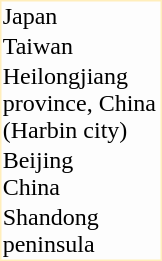<table border="0" cellspacing="0" cellpadding="1" align="right" style="margin-left: 1em;  border:1px #ffeebb solid; background:#fdfdfd; ">
<tr>
<td>Japan</td>
<td></td>
</tr>
<tr>
<td>Taiwan</td>
<td></td>
</tr>
<tr>
<td>Heilongjiang<br>province, China<br>(Harbin city)</td>
<td></td>
</tr>
<tr>
<td>Beijing<br>China</td>
<td></td>
</tr>
<tr>
<td>Shandong<br>peninsula</td>
<td></td>
</tr>
</table>
